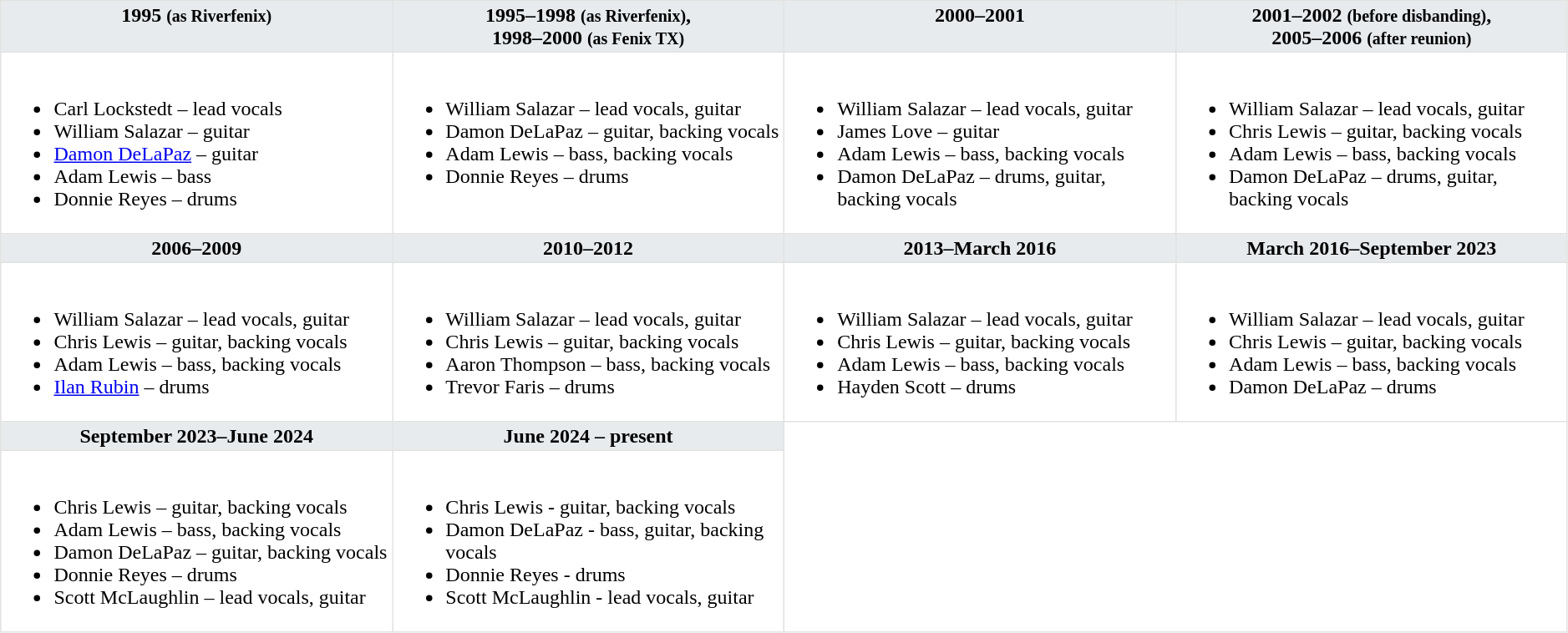<table class="toccolours" border="1" cellpadding="2" cellspacing="0" style="float:width:375px; margin:0 0 1em 1em; border-collapse:collapse; border:1px solid #e2e2e2; width:99%;">
<tr>
<th style="vertical-align:top; background:#e7ebee; width:25%;">1995 <small>(as Riverfenix)</small></th>
<th style="vertical-align:top; background:#e7ebee; width:25%;">1995–1998 <small>(as Riverfenix)</small>,<br>1998–2000 <small>(as Fenix TX)</small></th>
<th style="vertical-align:top; background:#e7ebee; width:25%;">2000–2001</th>
<th style="vertical-align:top; background:#e7ebee; width:25%;">2001–2002 <small>(before disbanding)</small>,<br>2005–2006 <small>(after reunion)</small></th>
</tr>
<tr>
<td valign=top><br><ul><li>Carl Lockstedt – lead vocals</li><li>William Salazar – guitar</li><li><a href='#'>Damon DeLaPaz</a> – guitar</li><li>Adam Lewis – bass</li><li>Donnie Reyes – drums</li></ul></td>
<td valign=top><br><ul><li>William Salazar – lead vocals, guitar</li><li>Damon DeLaPaz – guitar, backing vocals</li><li>Adam Lewis – bass, backing vocals</li><li>Donnie Reyes – drums</li></ul></td>
<td valign=top><br><ul><li>William Salazar – lead vocals, guitar</li><li>James Love – guitar</li><li>Adam Lewis – bass, backing vocals</li><li>Damon DeLaPaz – drums, guitar, backing vocals</li></ul></td>
<td valign=top><br><ul><li>William Salazar – lead vocals, guitar</li><li>Chris Lewis – guitar, backing vocals</li><li>Adam Lewis – bass, backing vocals</li><li>Damon DeLaPaz – drums, guitar, backing vocals</li></ul></td>
</tr>
<tr>
<th style="vertical-align:top; background:#e7ebee; width:25%;">2006–2009</th>
<th style="vertical-align:top; background:#e7ebee; width:25%;">2010–2012</th>
<th style="vertical-align:top; background:#e7ebee; width:25%;">2013–March 2016</th>
<th style="vertical-align:top; background:#e7ebee; width:25%;">March 2016–September 2023</th>
</tr>
<tr>
<td valign=top><br><ul><li>William Salazar – lead vocals, guitar</li><li>Chris Lewis – guitar, backing vocals</li><li>Adam Lewis – bass, backing vocals</li><li><a href='#'>Ilan Rubin</a> – drums</li></ul></td>
<td valign=top><br><ul><li>William Salazar – lead vocals, guitar</li><li>Chris Lewis – guitar, backing vocals</li><li>Aaron Thompson – bass, backing vocals</li><li>Trevor Faris – drums</li></ul></td>
<td valign=top><br><ul><li>William Salazar – lead vocals, guitar</li><li>Chris Lewis – guitar, backing vocals</li><li>Adam Lewis – bass, backing vocals</li><li>Hayden Scott – drums</li></ul></td>
<td valign=top><br><ul><li>William Salazar – lead vocals, guitar</li><li>Chris Lewis – guitar, backing vocals</li><li>Adam Lewis – bass, backing vocals</li><li>Damon DeLaPaz – drums</li></ul></td>
</tr>
<tr>
<th style="vertical-align:top; background:#e7ebee; width:25%;">September 2023–June 2024</th>
<th style="vertical-align:top; background:#e7ebee; width:25%;">June 2024 – present</th>
</tr>
<tr>
<td><br><ul><li>Chris Lewis – guitar, backing vocals</li><li>Adam Lewis – bass, backing vocals</li><li>Damon DeLaPaz – guitar, backing vocals</li><li>Donnie Reyes – drums</li><li>Scott McLaughlin – lead vocals, guitar</li></ul></td>
<td valign=top><br><ul><li>Chris Lewis - guitar, backing vocals</li><li>Damon DeLaPaz - bass, guitar, backing vocals</li><li>Donnie Reyes - drums</li><li>Scott McLaughlin - lead vocals, guitar</li></ul></td>
</tr>
</table>
